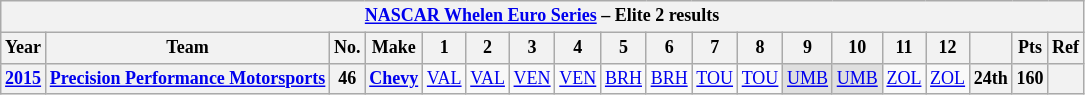<table class="wikitable" style="text-align:center; font-size:75%">
<tr>
<th colspan=21><a href='#'>NASCAR Whelen Euro Series</a> – Elite 2 results</th>
</tr>
<tr>
<th>Year</th>
<th>Team</th>
<th>No.</th>
<th>Make</th>
<th>1</th>
<th>2</th>
<th>3</th>
<th>4</th>
<th>5</th>
<th>6</th>
<th>7</th>
<th>8</th>
<th>9</th>
<th>10</th>
<th>11</th>
<th>12</th>
<th></th>
<th>Pts</th>
<th>Ref</th>
</tr>
<tr>
<th><a href='#'>2015</a></th>
<th><a href='#'>Precision Performance Motorsports</a></th>
<th>46</th>
<th><a href='#'>Chevy</a></th>
<td><a href='#'>VAL</a></td>
<td><a href='#'>VAL</a></td>
<td><a href='#'>VEN</a></td>
<td><a href='#'>VEN</a></td>
<td><a href='#'>BRH</a></td>
<td><a href='#'>BRH</a></td>
<td><a href='#'>TOU</a></td>
<td><a href='#'>TOU</a></td>
<td style="background-color:#DFDFDF"><a href='#'>UMB</a><br></td>
<td style="background-color:#DFDFDF"><a href='#'>UMB</a><br></td>
<td><a href='#'>ZOL</a></td>
<td><a href='#'>ZOL</a></td>
<th>24th</th>
<th>160</th>
<th></th>
</tr>
</table>
